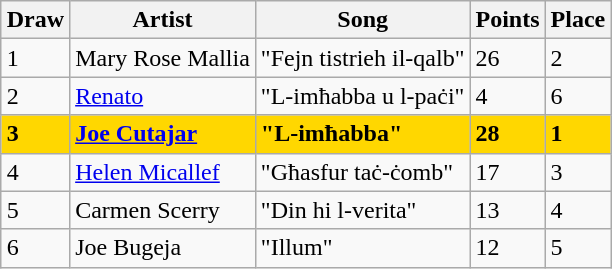<table class="sortable wikitable" style="margin: 1em auto 1em auto">
<tr>
<th>Draw</th>
<th>Artist</th>
<th>Song</th>
<th>Points</th>
<th>Place</th>
</tr>
<tr>
<td>1</td>
<td>Mary Rose Mallia</td>
<td>"Fejn tistrieh il-qalb"</td>
<td>26</td>
<td>2</td>
</tr>
<tr>
<td>2</td>
<td><a href='#'>Renato</a></td>
<td>"L-imħabba u l-paċi"</td>
<td>4</td>
<td>6</td>
</tr>
<tr style="font-weight:bold; background:gold;">
<td>3</td>
<td><a href='#'>Joe Cutajar</a></td>
<td>"L-imħabba"</td>
<td>28</td>
<td>1</td>
</tr>
<tr>
<td>4</td>
<td><a href='#'>Helen Micallef</a></td>
<td>"Għasfur taċ-ċomb"</td>
<td>17</td>
<td>3</td>
</tr>
<tr>
<td>5</td>
<td>Carmen Scerry</td>
<td>"Din hi l-verita"</td>
<td>13</td>
<td>4</td>
</tr>
<tr>
<td>6</td>
<td>Joe Bugeja</td>
<td>"Illum"</td>
<td>12</td>
<td>5</td>
</tr>
</table>
